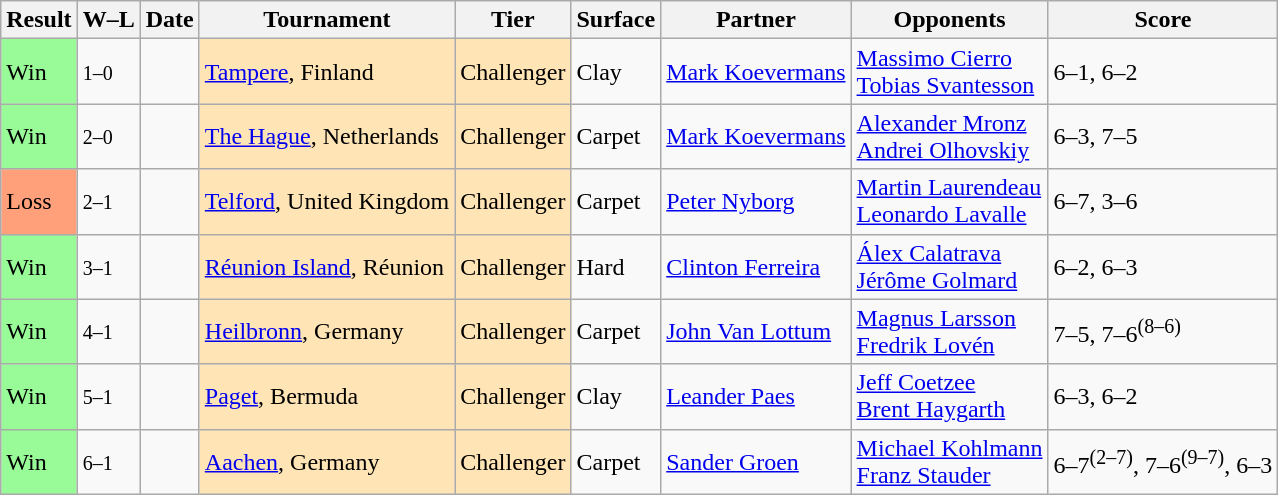<table class="sortable wikitable">
<tr>
<th>Result</th>
<th class="unsortable">W–L</th>
<th>Date</th>
<th>Tournament</th>
<th>Tier</th>
<th>Surface</th>
<th>Partner</th>
<th>Opponents</th>
<th class="unsortable">Score</th>
</tr>
<tr>
<td style="background:#98fb98;">Win</td>
<td><small>1–0</small></td>
<td></td>
<td style="background:moccasin;"><a href='#'>Tampere</a>, Finland</td>
<td style="background:moccasin;">Challenger</td>
<td>Clay</td>
<td> <a href='#'>Mark Koevermans</a></td>
<td> <a href='#'>Massimo Cierro</a> <br>  <a href='#'>Tobias Svantesson</a></td>
<td>6–1, 6–2</td>
</tr>
<tr>
<td style="background:#98fb98;">Win</td>
<td><small>2–0</small></td>
<td></td>
<td style="background:moccasin;"><a href='#'>The Hague</a>, Netherlands</td>
<td style="background:moccasin;">Challenger</td>
<td>Carpet</td>
<td> <a href='#'>Mark Koevermans</a></td>
<td> <a href='#'>Alexander Mronz</a> <br>  <a href='#'>Andrei Olhovskiy</a></td>
<td>6–3, 7–5</td>
</tr>
<tr>
<td style="background:#ffa07a;">Loss</td>
<td><small>2–1</small></td>
<td></td>
<td style="background:moccasin;"><a href='#'>Telford</a>, United Kingdom</td>
<td style="background:moccasin;">Challenger</td>
<td>Carpet</td>
<td> <a href='#'>Peter Nyborg</a></td>
<td> <a href='#'>Martin Laurendeau</a> <br>  <a href='#'>Leonardo Lavalle</a></td>
<td>6–7, 3–6</td>
</tr>
<tr>
<td style="background:#98fb98;">Win</td>
<td><small>3–1</small></td>
<td></td>
<td style="background:moccasin;"><a href='#'>Réunion Island</a>, Réunion</td>
<td style="background:moccasin;">Challenger</td>
<td>Hard</td>
<td> <a href='#'>Clinton Ferreira</a></td>
<td> <a href='#'>Álex Calatrava</a> <br>  <a href='#'>Jérôme Golmard</a></td>
<td>6–2, 6–3</td>
</tr>
<tr>
<td style="background:#98fb98;">Win</td>
<td><small>4–1</small></td>
<td></td>
<td style="background:moccasin;"><a href='#'>Heilbronn</a>, Germany</td>
<td style="background:moccasin;">Challenger</td>
<td>Carpet</td>
<td> <a href='#'>John Van Lottum</a></td>
<td> <a href='#'>Magnus Larsson</a> <br>  <a href='#'>Fredrik Lovén</a></td>
<td>7–5, 7–6<sup>(8–6)</sup></td>
</tr>
<tr>
<td style="background:#98fb98;">Win</td>
<td><small>5–1</small></td>
<td></td>
<td style="background:moccasin;"><a href='#'>Paget</a>, Bermuda</td>
<td style="background:moccasin;">Challenger</td>
<td>Clay</td>
<td> <a href='#'>Leander Paes</a></td>
<td> <a href='#'>Jeff Coetzee</a> <br>  <a href='#'>Brent Haygarth</a></td>
<td>6–3, 6–2</td>
</tr>
<tr>
<td style="background:#98fb98;">Win</td>
<td><small>6–1</small></td>
<td></td>
<td style="background:moccasin;"><a href='#'>Aachen</a>, Germany</td>
<td style="background:moccasin;">Challenger</td>
<td>Carpet</td>
<td> <a href='#'>Sander Groen</a></td>
<td> <a href='#'>Michael Kohlmann</a> <br>  <a href='#'>Franz Stauder</a></td>
<td>6–7<sup>(2–7)</sup>, 7–6<sup>(9–7)</sup>, 6–3</td>
</tr>
</table>
